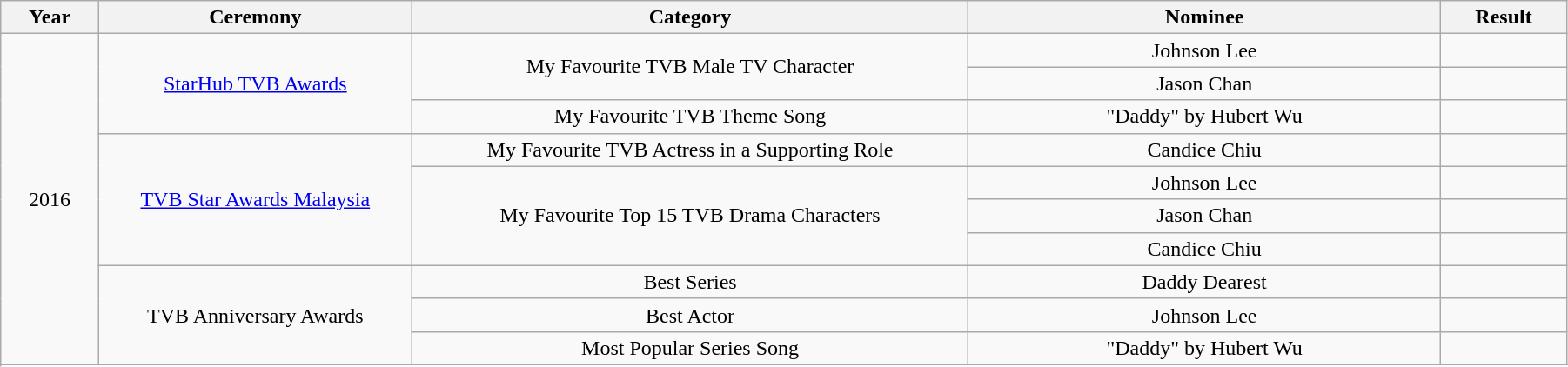<table class="wikitable" style="width:95%;">
<tr>
<th style="width:45px;">Year</th>
<th style="width:160px;">Ceremony</th>
<th style="width:290px;">Category</th>
<th style="width:245px;">Nominee</th>
<th style="width:60px;">Result</th>
</tr>
<tr>
<td align="center" rowspan=31>2016</td>
<td align="center" rowspan=3><a href='#'>StarHub TVB Awards</a></td>
<td rowspan=2 align="center">My Favourite TVB Male TV Character</td>
<td align="center">Johnson Lee</td>
<td></td>
</tr>
<tr>
<td align="center">Jason Chan</td>
<td></td>
</tr>
<tr>
<td align="center">My Favourite TVB Theme Song</td>
<td align="center">"Daddy" by Hubert Wu</td>
<td></td>
</tr>
<tr>
<td align="center" rowspan=4><a href='#'>TVB Star Awards Malaysia</a></td>
<td align="center">My Favourite TVB Actress in a Supporting Role</td>
<td align="center">Candice Chiu</td>
<td></td>
</tr>
<tr>
<td rowspan=3 align="center">My Favourite Top 15 TVB Drama Characters</td>
<td align="center">Johnson Lee</td>
<td></td>
</tr>
<tr>
<td align="center">Jason Chan</td>
<td></td>
</tr>
<tr>
<td align="center">Candice Chiu</td>
<td></td>
</tr>
<tr>
<td align="center" rowspan=3>TVB Anniversary Awards</td>
<td align="center">Best Series</td>
<td align="center">Daddy Dearest</td>
<td></td>
</tr>
<tr>
<td align="center">Best Actor</td>
<td align="center">Johnson Lee</td>
<td></td>
</tr>
<tr>
<td align="center">Most Popular Series Song</td>
<td align="center">"Daddy" by Hubert Wu</td>
<td></td>
</tr>
<tr>
</tr>
</table>
